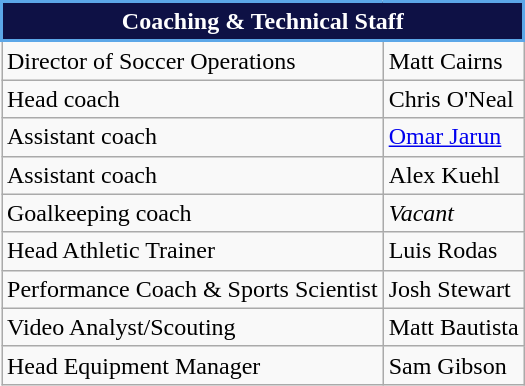<table class="wikitable sortable">
<tr>
<th style="background:#0E1145; color:#FFFFFF; border:2px solid #5CA7E8;" scope="col" colspan="2">Coaching & Technical Staff</th>
</tr>
<tr>
<td>Director of Soccer Operations</td>
<td> Matt Cairns</td>
</tr>
<tr>
<td>Head coach</td>
<td> Chris O'Neal</td>
</tr>
<tr>
<td>Assistant coach</td>
<td> <a href='#'>Omar Jarun</a></td>
</tr>
<tr>
<td>Assistant coach</td>
<td> Alex Kuehl</td>
</tr>
<tr>
<td>Goalkeeping coach</td>
<td><em>Vacant</em></td>
</tr>
<tr>
<td>Head Athletic Trainer</td>
<td> Luis Rodas</td>
</tr>
<tr>
<td>Performance Coach & Sports Scientist</td>
<td> Josh Stewart</td>
</tr>
<tr>
<td>Video Analyst/Scouting</td>
<td> Matt Bautista</td>
</tr>
<tr>
<td>Head Equipment Manager</td>
<td> Sam Gibson</td>
</tr>
</table>
